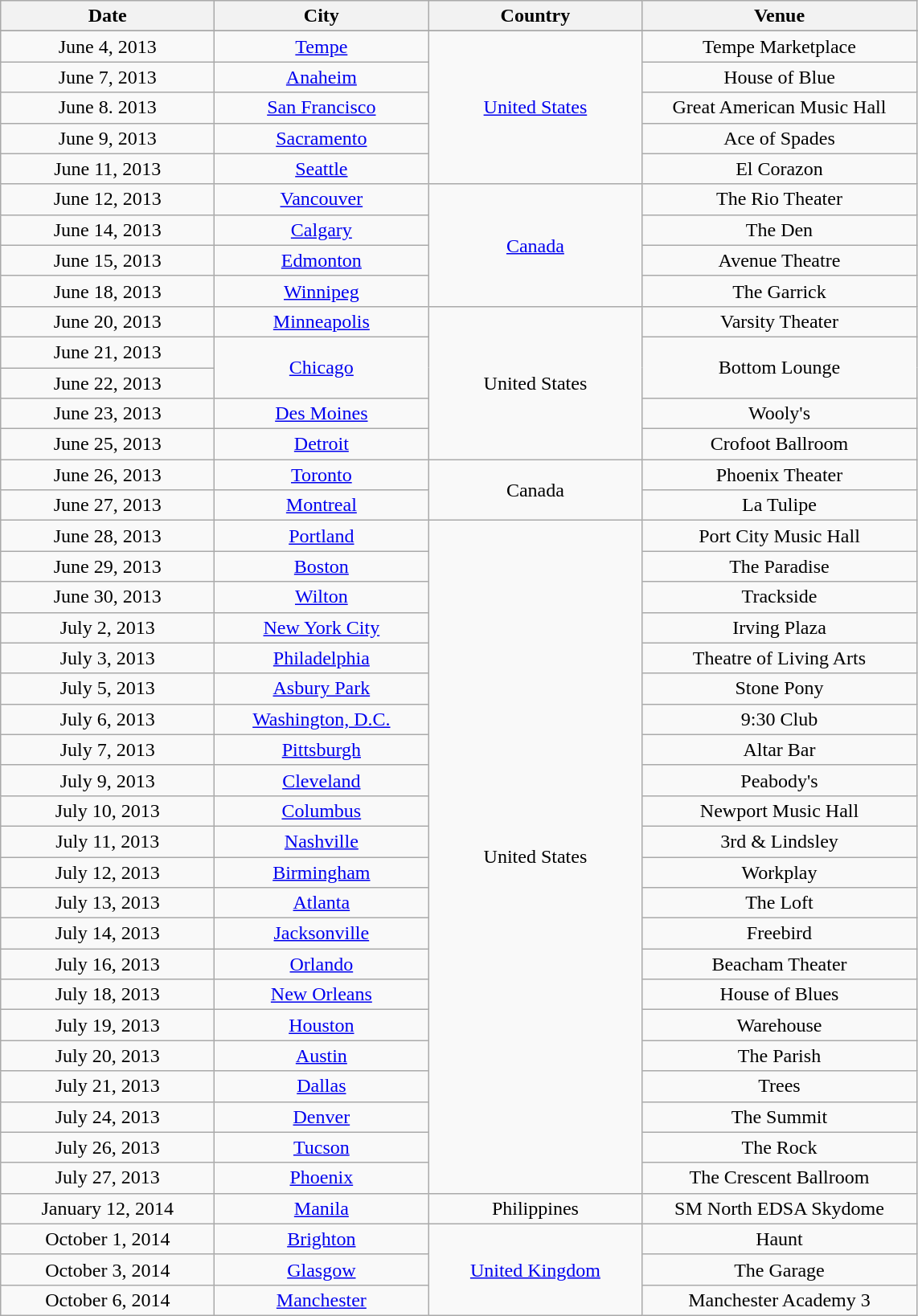<table class="wikitable" style="text-align:center;">
<tr>
<th style="width:170px;">Date</th>
<th style="width:170px;">City</th>
<th style="width:170px;">Country</th>
<th style="width:220px;">Venue</th>
</tr>
<tr style="background:#ddd;">
</tr>
<tr>
<td>June 4, 2013</td>
<td><a href='#'>Tempe</a></td>
<td rowspan="5"><a href='#'>United States</a></td>
<td>Tempe Marketplace</td>
</tr>
<tr>
<td>June 7, 2013</td>
<td><a href='#'>Anaheim</a></td>
<td>House of Blue</td>
</tr>
<tr>
<td>June 8. 2013</td>
<td><a href='#'>San Francisco</a></td>
<td>Great American Music Hall</td>
</tr>
<tr>
<td>June 9, 2013</td>
<td><a href='#'>Sacramento</a></td>
<td>Ace of Spades</td>
</tr>
<tr>
<td>June 11, 2013</td>
<td><a href='#'>Seattle</a></td>
<td>El Corazon</td>
</tr>
<tr>
<td>June 12, 2013</td>
<td><a href='#'>Vancouver</a></td>
<td rowspan="4"><a href='#'>Canada</a></td>
<td>The Rio Theater</td>
</tr>
<tr>
<td>June 14, 2013</td>
<td><a href='#'>Calgary</a></td>
<td>The Den</td>
</tr>
<tr>
<td>June 15, 2013</td>
<td><a href='#'>Edmonton</a></td>
<td>Avenue Theatre</td>
</tr>
<tr>
<td>June 18, 2013</td>
<td><a href='#'>Winnipeg</a></td>
<td>The Garrick</td>
</tr>
<tr>
<td>June 20, 2013</td>
<td><a href='#'>Minneapolis</a></td>
<td rowspan="5">United States</td>
<td>Varsity Theater</td>
</tr>
<tr>
<td>June 21, 2013</td>
<td rowspan="2"><a href='#'>Chicago</a></td>
<td rowspan="2">Bottom Lounge</td>
</tr>
<tr>
<td>June 22, 2013</td>
</tr>
<tr>
<td>June 23, 2013</td>
<td><a href='#'>Des Moines</a></td>
<td>Wooly's</td>
</tr>
<tr>
<td>June 25, 2013</td>
<td><a href='#'>Detroit</a></td>
<td>Crofoot Ballroom</td>
</tr>
<tr>
<td>June 26, 2013</td>
<td><a href='#'>Toronto</a></td>
<td rowspan="2">Canada</td>
<td>Phoenix Theater</td>
</tr>
<tr>
<td>June 27, 2013</td>
<td><a href='#'>Montreal</a></td>
<td>La Tulipe</td>
</tr>
<tr>
<td>June 28, 2013</td>
<td><a href='#'>Portland</a></td>
<td rowspan="22">United States</td>
<td>Port City Music Hall</td>
</tr>
<tr>
<td>June 29, 2013</td>
<td><a href='#'>Boston</a></td>
<td>The Paradise</td>
</tr>
<tr>
<td>June 30, 2013</td>
<td><a href='#'>Wilton</a></td>
<td>Trackside</td>
</tr>
<tr>
<td>July 2, 2013</td>
<td><a href='#'>New York City</a></td>
<td>Irving Plaza</td>
</tr>
<tr>
<td>July 3, 2013</td>
<td><a href='#'>Philadelphia</a></td>
<td>Theatre of Living Arts</td>
</tr>
<tr>
<td>July 5, 2013</td>
<td><a href='#'>Asbury Park</a></td>
<td>Stone Pony</td>
</tr>
<tr>
<td>July 6, 2013</td>
<td><a href='#'>Washington, D.C.</a></td>
<td>9:30 Club</td>
</tr>
<tr>
<td>July 7, 2013</td>
<td><a href='#'>Pittsburgh</a></td>
<td>Altar Bar</td>
</tr>
<tr>
<td>July 9, 2013</td>
<td><a href='#'>Cleveland</a></td>
<td>Peabody's</td>
</tr>
<tr>
<td>July 10, 2013</td>
<td><a href='#'>Columbus</a></td>
<td>Newport Music Hall</td>
</tr>
<tr>
<td>July 11, 2013</td>
<td><a href='#'>Nashville</a></td>
<td>3rd & Lindsley</td>
</tr>
<tr>
<td>July 12, 2013</td>
<td><a href='#'>Birmingham</a></td>
<td>Workplay</td>
</tr>
<tr>
<td>July 13, 2013</td>
<td><a href='#'>Atlanta</a></td>
<td>The Loft</td>
</tr>
<tr>
<td>July 14, 2013</td>
<td><a href='#'>Jacksonville</a></td>
<td>Freebird</td>
</tr>
<tr>
<td>July 16, 2013</td>
<td><a href='#'>Orlando</a></td>
<td>Beacham Theater</td>
</tr>
<tr>
<td>July 18, 2013</td>
<td><a href='#'>New Orleans</a></td>
<td>House of Blues</td>
</tr>
<tr>
<td>July 19, 2013</td>
<td><a href='#'>Houston</a></td>
<td>Warehouse</td>
</tr>
<tr>
<td>July 20, 2013</td>
<td><a href='#'>Austin</a></td>
<td>The Parish</td>
</tr>
<tr>
<td>July 21, 2013</td>
<td><a href='#'>Dallas</a></td>
<td>Trees</td>
</tr>
<tr>
<td>July 24, 2013</td>
<td><a href='#'>Denver</a></td>
<td>The Summit</td>
</tr>
<tr>
<td>July 26, 2013</td>
<td><a href='#'>Tucson</a></td>
<td>The Rock</td>
</tr>
<tr>
<td>July 27, 2013</td>
<td><a href='#'>Phoenix</a></td>
<td>The Crescent Ballroom</td>
</tr>
<tr>
<td>January 12, 2014</td>
<td><a href='#'>Manila</a></td>
<td>Philippines</td>
<td>SM North EDSA Skydome</td>
</tr>
<tr>
<td>October 1, 2014</td>
<td><a href='#'>Brighton</a></td>
<td rowspan="3"><a href='#'>United Kingdom</a></td>
<td>Haunt</td>
</tr>
<tr>
<td>October 3, 2014</td>
<td><a href='#'>Glasgow</a></td>
<td>The Garage</td>
</tr>
<tr>
<td>October 6, 2014</td>
<td><a href='#'>Manchester</a></td>
<td>Manchester Academy 3</td>
</tr>
</table>
